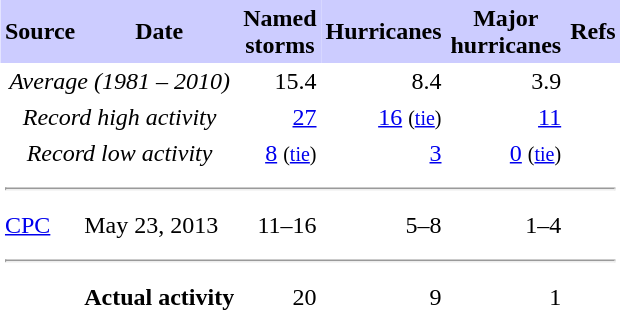<table class="toccolours" cellspacing=0 cellpadding=3 style="float:right; margin-right:1em; text-align:right; clear: right;">
<tr style="background:#ccf; text-align:center;">
<td><strong>Source</strong></td>
<td><strong>Date</strong></td>
<td><strong><span>Named<br>storms</span></strong></td>
<td><strong><span>Hurricanes</span></strong></td>
<td><strong><span>Major<br>hurricanes</span></strong></td>
<td><strong><span>Refs</span></strong></td>
</tr>
<tr>
<td style="text-align:center;" colspan="2"><em>Average <span>(1981 – 2010)</span></em></td>
<td>15.4</td>
<td>8.4</td>
<td>3.9</td>
<td></td>
</tr>
<tr>
<td style="text-align:center;" colspan="2"><em>Record high activity</em></td>
<td><a href='#'>27</a></td>
<td><a href='#'>16</a> <small>(<a href='#'>tie</a>)</small></td>
<td><a href='#'>11</a></td>
<td></td>
</tr>
<tr>
<td style="text-align:center;" colspan="2"><em>Record low activity</em></td>
<td><a href='#'>8</a> <small>(<a href='#'>tie</a>)</small></td>
<td><a href='#'>3</a></td>
<td><a href='#'>0</a> <small>(<a href='#'>tie</a>)</small></td>
<td></td>
</tr>
<tr>
<td colspan="6" style="text-align:center;"><hr></td>
</tr>
<tr>
<td align="left"><a href='#'>CPC</a></td>
<td align="left">May 23, 2013</td>
<td>11–16</td>
<td>5–8</td>
<td>1–4</td>
<td></td>
</tr>
<tr>
<td colspan="6" style="text-align:center;"><hr></td>
</tr>
<tr>
<td align="left"></td>
<td align="left"><strong>Actual activity</strong></td>
<td>20</td>
<td>9</td>
<td>1</td>
<td></td>
</tr>
</table>
